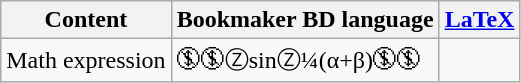<table class="wikitable">
<tr>
<th>Content</th>
<th>Bookmaker BD language</th>
<th><a href='#'>LaTeX</a></th>
</tr>
<tr>
<td>Math expression</td>
<td>🄏🄏ⓏsinⓏ¼(α+β)🄏🄏</td>
<td></td>
</tr>
</table>
